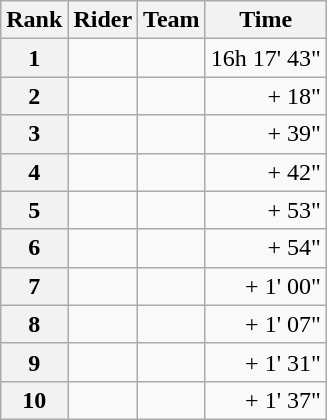<table class="wikitable" margin-bottom:0;">
<tr>
<th scope="col">Rank</th>
<th scope="col">Rider</th>
<th scope="col">Team</th>
<th scope="col">Time</th>
</tr>
<tr>
<th scope="row">1</th>
<td> </td>
<td></td>
<td align="right">16h 17' 43"</td>
</tr>
<tr>
<th scope="row">2</th>
<td></td>
<td></td>
<td align="right">+ 18"</td>
</tr>
<tr>
<th scope="row">3</th>
<td></td>
<td></td>
<td align="right">+ 39"</td>
</tr>
<tr>
<th scope="row">4</th>
<td></td>
<td></td>
<td align="right">+ 42"</td>
</tr>
<tr>
<th scope="row">5</th>
<td></td>
<td></td>
<td align="right">+ 53"</td>
</tr>
<tr>
<th scope="row">6</th>
<td> </td>
<td></td>
<td align="right">+ 54"</td>
</tr>
<tr>
<th scope="row">7</th>
<td></td>
<td></td>
<td align="right">+ 1' 00"</td>
</tr>
<tr>
<th scope="row">8</th>
<td></td>
<td></td>
<td align="right">+ 1' 07"</td>
</tr>
<tr>
<th scope="row">9</th>
<td></td>
<td></td>
<td align="right">+ 1' 31"</td>
</tr>
<tr>
<th scope="row">10</th>
<td></td>
<td></td>
<td align="right">+ 1' 37"</td>
</tr>
</table>
